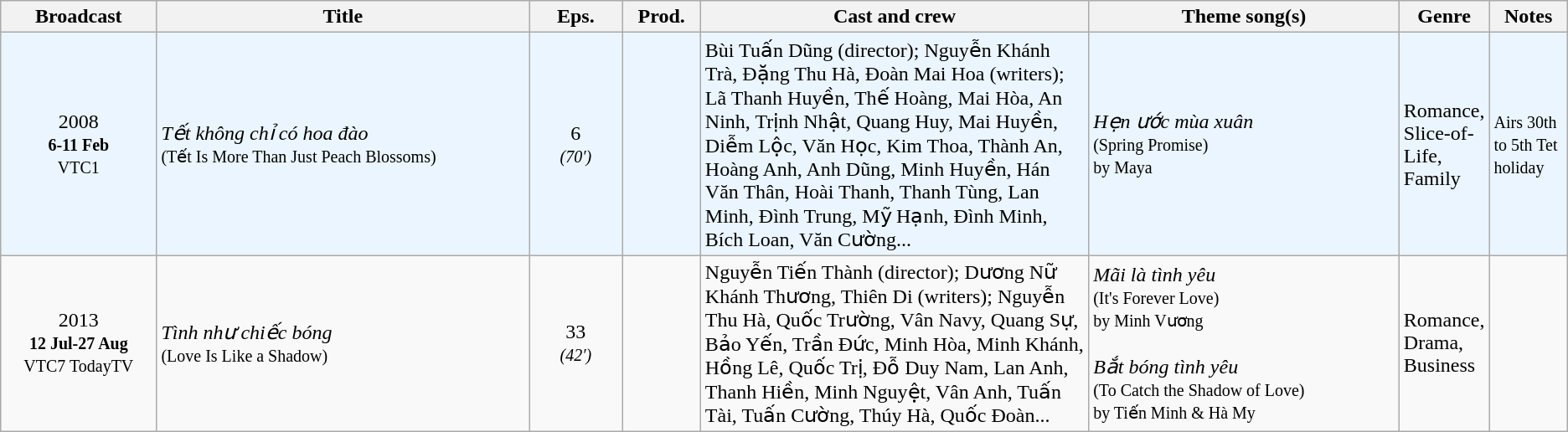<table class="wikitable sortable">
<tr>
<th style="width:10%;">Broadcast</th>
<th style="width:24%;">Title</th>
<th style="width:6%;">Eps.</th>
<th style="width:5%;">Prod.</th>
<th style="width:25%;">Cast and crew</th>
<th style="width:20%;">Theme song(s)</th>
<th style="width:5%;">Genre</th>
<th style="width:5%;">Notes</th>
</tr>
<tr ---- bgcolor="#ebf5ff">
<td style="text-align:center;">2008<br><small><strong>6-11 Feb</strong></small><br><small>VTC1</small><br></td>
<td><em>Tết không chỉ có hoa đào</em> <br><small>(Tết Is More Than Just Peach Blossoms)</small></td>
<td style="text-align:center;">6<br><small><em>(70′)</em></small></td>
<td style="text-align:center;"></td>
<td>Bùi Tuấn Dũng (director); Nguyễn Khánh Trà, Đặng Thu Hà, Đoàn Mai Hoa (writers); Lã Thanh Huyền, Thế Hoàng, Mai Hòa, An Ninh, Trịnh Nhật, Quang Huy, Mai Huyền, Diễm Lộc, Văn Học, Kim Thoa, Thành An, Hoàng Anh, Anh Dũng, Minh Huyền, Hán Văn Thân, Hoài Thanh, Thanh Tùng, Lan Minh, Đình Trung, Mỹ Hạnh, Đình Minh, Bích Loan, Văn Cường...</td>
<td><em>Hẹn ước mùa xuân</em><br><small>(Spring Promise)<br>by Maya</small></td>
<td>Romance, Slice-of-Life, Family</td>
<td><small>Airs 30th to 5th Tet holiday</small></td>
</tr>
<tr>
<td style="text-align:center;">2013<br><small><strong>12 Jul-27 Aug</strong></small><br><small>VTC7 TodayTV</small><br></td>
<td><em>Tình như chiếc bóng</em> <br><small>(Love Is Like a Shadow)</small></td>
<td style="text-align:center;">33<br><small><em>(42′)</em></small></td>
<td style="text-align:center;"></td>
<td>Nguyễn Tiến Thành (director); Dương Nữ Khánh Thương, Thiên Di (writers); Nguyễn Thu Hà, Quốc Trường, Vân Navy, Quang Sự, Bảo Yến, Trần Đức, Minh Hòa, Minh Khánh, Hồng Lê, Quốc Trị, Đỗ Duy Nam, Lan Anh, Thanh Hiền, Minh Nguyệt, Vân Anh, Tuấn Tài, Tuấn Cường, Thúy Hà, Quốc Đoàn...</td>
<td><em>Mãi là tình yêu</em><br><small>(It's Forever Love)<br>by Minh Vương</small><br><br><em>Bắt bóng tình yêu</em><br><small>(To Catch the Shadow of Love)<br>by Tiến Minh & Hà My</small></td>
<td>Romance, Drama, Business</td>
<td></td>
</tr>
</table>
